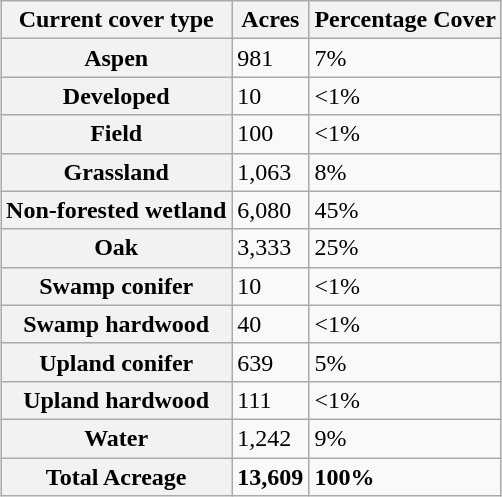<table class="wikitable" style="margin-left: auto; margin-right: auto; border: none;">
<tr>
<th>Current cover type</th>
<th>Acres</th>
<th>Percentage Cover</th>
</tr>
<tr>
<th>Aspen</th>
<td>981</td>
<td>7%</td>
</tr>
<tr>
<th>Developed</th>
<td>10</td>
<td><1%</td>
</tr>
<tr>
<th>Field</th>
<td>100</td>
<td><1%</td>
</tr>
<tr>
<th>Grassland</th>
<td>1,063</td>
<td>8%</td>
</tr>
<tr>
<th>Non-forested wetland</th>
<td>6,080</td>
<td>45%</td>
</tr>
<tr>
<th>Oak</th>
<td>3,333</td>
<td>25%</td>
</tr>
<tr>
<th>Swamp conifer</th>
<td>10</td>
<td><1%</td>
</tr>
<tr>
<th>Swamp hardwood</th>
<td>40</td>
<td><1%</td>
</tr>
<tr>
<th>Upland conifer</th>
<td>639</td>
<td>5%</td>
</tr>
<tr>
<th>Upland hardwood</th>
<td>111</td>
<td><1%</td>
</tr>
<tr>
<th>Water</th>
<td>1,242</td>
<td>9%</td>
</tr>
<tr>
<th>Total Acreage</th>
<td><strong>13,609</strong></td>
<td><strong>100%</strong></td>
</tr>
<tr>
</tr>
</table>
